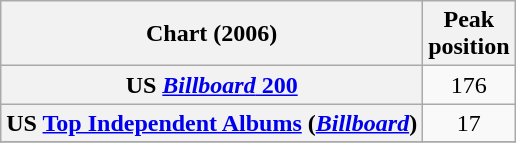<table class="wikitable sortable plainrowheaders" style="text-align:center">
<tr>
<th scope="col">Chart (2006)</th>
<th scope="col">Peak<br>position</th>
</tr>
<tr>
<th scope="row">US <a href='#'><em>Billboard</em> 200</a></th>
<td align="center">176</td>
</tr>
<tr>
<th scope="row">US <a href='#'>Top Independent Albums</a> (<em><a href='#'>Billboard</a></em>)</th>
<td align="center">17</td>
</tr>
<tr>
</tr>
</table>
